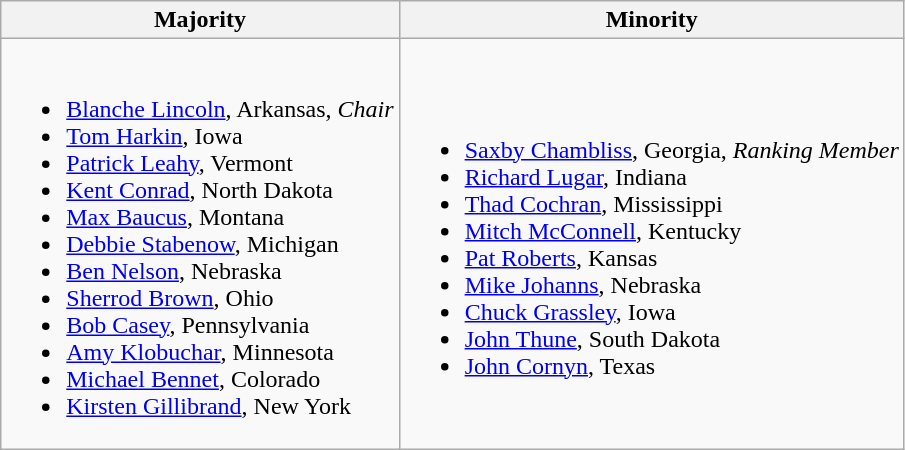<table class="wikitable">
<tr>
<th>Majority</th>
<th>Minority</th>
</tr>
<tr>
<td><br><ul><li><a href='#'>Blanche Lincoln</a>, Arkansas, <em>Chair</em></li><li><a href='#'>Tom Harkin</a>, Iowa</li><li><a href='#'>Patrick Leahy</a>, Vermont</li><li><a href='#'>Kent Conrad</a>, North Dakota</li><li><a href='#'>Max Baucus</a>, Montana</li><li><a href='#'>Debbie Stabenow</a>, Michigan</li><li><a href='#'>Ben Nelson</a>, Nebraska</li><li><a href='#'>Sherrod Brown</a>, Ohio</li><li><a href='#'>Bob Casey</a>, Pennsylvania</li><li><a href='#'>Amy Klobuchar</a>, Minnesota</li><li><a href='#'>Michael Bennet</a>, Colorado</li><li><a href='#'>Kirsten Gillibrand</a>, New York</li></ul></td>
<td><br><ul><li><a href='#'>Saxby Chambliss</a>, Georgia, <em>Ranking Member</em></li><li><a href='#'>Richard Lugar</a>, Indiana</li><li><a href='#'>Thad Cochran</a>, Mississippi</li><li><a href='#'>Mitch McConnell</a>, Kentucky</li><li><a href='#'>Pat Roberts</a>, Kansas</li><li><a href='#'>Mike Johanns</a>, Nebraska</li><li><a href='#'>Chuck Grassley</a>, Iowa</li><li><a href='#'>John Thune</a>, South Dakota</li><li><a href='#'>John Cornyn</a>, Texas</li></ul></td>
</tr>
</table>
